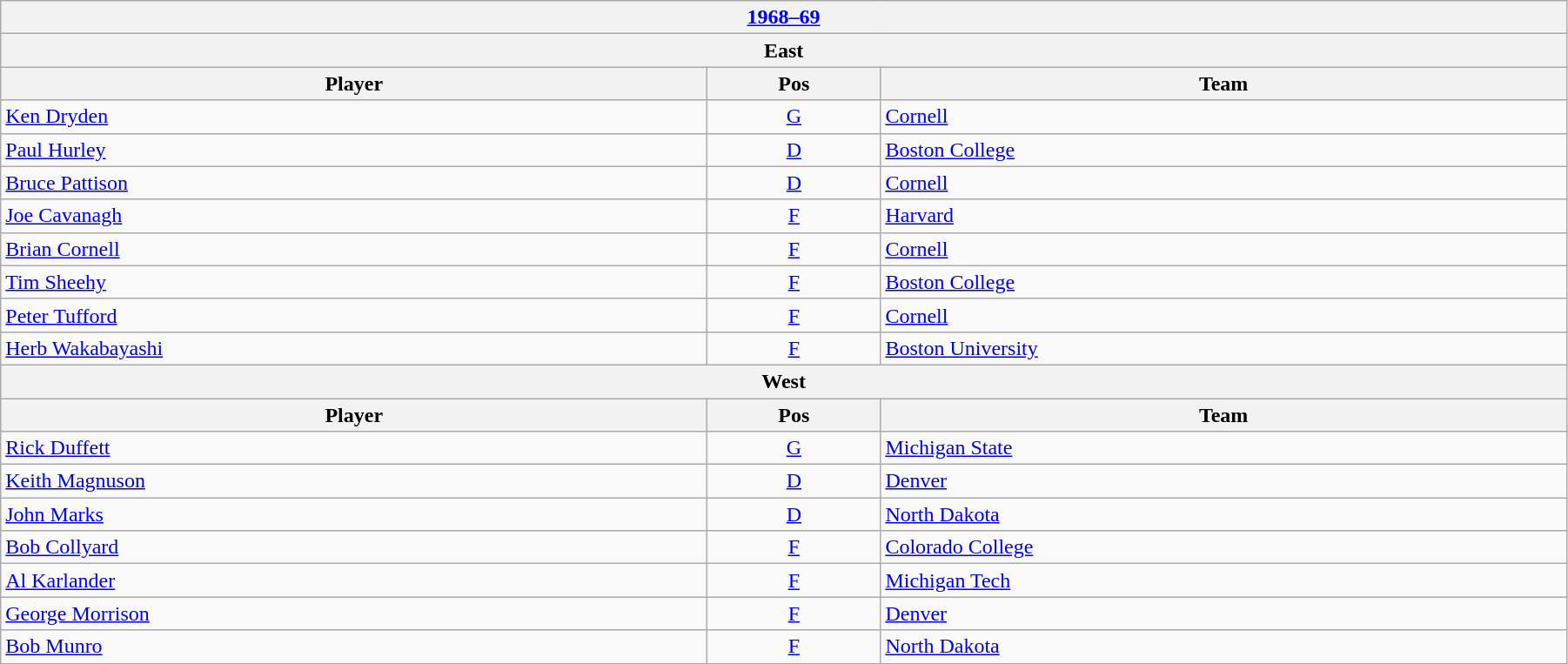<table class="wikitable" width=95%>
<tr>
<th colspan=3><a href='#'>1968–69</a></th>
</tr>
<tr>
<th colspan=3><strong>East</strong></th>
</tr>
<tr>
<th>Player</th>
<th>Pos</th>
<th>Team</th>
</tr>
<tr>
<td><a href='#'>Ken Dryden</a></td>
<td style="text-align:center;"><a href='#'>G</a></td>
<td><a href='#'>Cornell</a></td>
</tr>
<tr>
<td><a href='#'>Paul Hurley</a></td>
<td style="text-align:center;"><a href='#'>D</a></td>
<td><a href='#'>Boston College</a></td>
</tr>
<tr>
<td><a href='#'>Bruce Pattison</a></td>
<td style="text-align:center;"><a href='#'>D</a></td>
<td><a href='#'>Cornell</a></td>
</tr>
<tr>
<td><a href='#'>Joe Cavanagh</a></td>
<td style="text-align:center;"><a href='#'>F</a></td>
<td><a href='#'>Harvard</a></td>
</tr>
<tr>
<td><a href='#'>Brian Cornell</a></td>
<td style="text-align:center;"><a href='#'>F</a></td>
<td><a href='#'>Cornell</a></td>
</tr>
<tr>
<td><a href='#'>Tim Sheehy</a></td>
<td style="text-align:center;"><a href='#'>F</a></td>
<td><a href='#'>Boston College</a></td>
</tr>
<tr>
<td><a href='#'>Peter Tufford</a></td>
<td style="text-align:center;"><a href='#'>F</a></td>
<td><a href='#'>Cornell</a></td>
</tr>
<tr>
<td><a href='#'>Herb Wakabayashi</a></td>
<td style="text-align:center;"><a href='#'>F</a></td>
<td><a href='#'>Boston University</a></td>
</tr>
<tr>
<th colspan=3><strong>West</strong></th>
</tr>
<tr>
<th>Player</th>
<th>Pos</th>
<th>Team</th>
</tr>
<tr>
<td><a href='#'>Rick Duffett</a></td>
<td style="text-align:center;"><a href='#'>G</a></td>
<td><a href='#'>Michigan State</a></td>
</tr>
<tr>
<td><a href='#'>Keith Magnuson</a></td>
<td style="text-align:center;"><a href='#'>D</a></td>
<td><a href='#'>Denver</a></td>
</tr>
<tr>
<td><a href='#'>John Marks</a></td>
<td style="text-align:center;"><a href='#'>D</a></td>
<td><a href='#'>North Dakota</a></td>
</tr>
<tr>
<td><a href='#'>Bob Collyard</a></td>
<td style="text-align:center;"><a href='#'>F</a></td>
<td><a href='#'>Colorado College</a></td>
</tr>
<tr>
<td><a href='#'>Al Karlander</a></td>
<td style="text-align:center;"><a href='#'>F</a></td>
<td><a href='#'>Michigan Tech</a></td>
</tr>
<tr>
<td><a href='#'>George Morrison</a></td>
<td style="text-align:center;"><a href='#'>F</a></td>
<td><a href='#'>Denver</a></td>
</tr>
<tr>
<td><a href='#'>Bob Munro</a></td>
<td style="text-align:center;"><a href='#'>F</a></td>
<td><a href='#'>North Dakota</a></td>
</tr>
</table>
